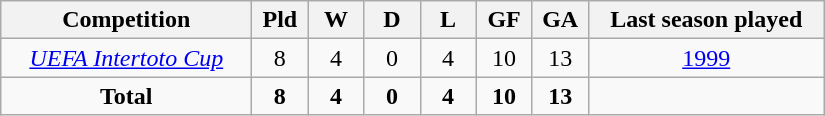<table class="wikitable" style="text-align: center;">
<tr>
<th width="160">Competition</th>
<th width="30">Pld</th>
<th width="30">W</th>
<th width="30">D</th>
<th width="30">L</th>
<th width="30">GF</th>
<th width="30">GA</th>
<th width="150">Last season played</th>
</tr>
<tr>
<td><em><a href='#'>UEFA Intertoto Cup</a></em></td>
<td>8</td>
<td>4</td>
<td>0</td>
<td>4</td>
<td>10</td>
<td>13</td>
<td><a href='#'>1999</a></td>
</tr>
<tr>
<td><strong>Total</strong></td>
<td><strong>8</strong></td>
<td><strong>4</strong></td>
<td><strong>0</strong></td>
<td><strong>4</strong></td>
<td><strong>10</strong></td>
<td><strong>13</strong></td>
</tr>
</table>
